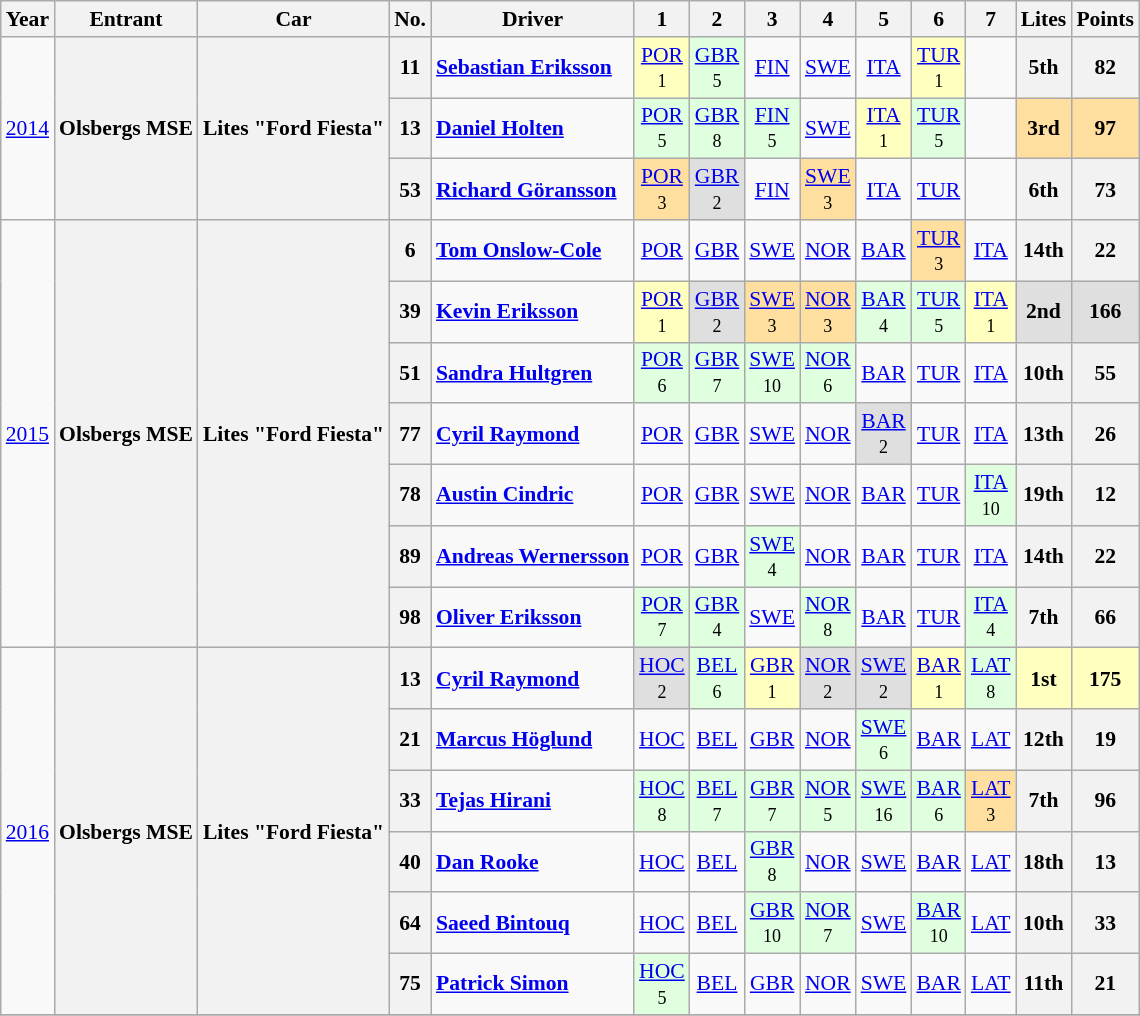<table class="wikitable" border="1" style="text-align:center; font-size:90%;">
<tr valign="top">
<th>Year</th>
<th>Entrant</th>
<th>Car</th>
<th>No.</th>
<th>Driver</th>
<th>1</th>
<th>2</th>
<th>3</th>
<th>4</th>
<th>5</th>
<th>6</th>
<th>7</th>
<th>Lites</th>
<th>Points</th>
</tr>
<tr>
<td rowspan=3><a href='#'>2014</a></td>
<th rowspan=3>Olsbergs MSE</th>
<th rowspan=3>Lites "Ford Fiesta"</th>
<th>11</th>
<td align="left"> <strong><a href='#'>Sebastian Eriksson</a></strong></td>
<td style="background:#FFFFBF;"><a href='#'>POR</a><br><small>1</small></td>
<td style="background:#DFFFDF;"><a href='#'>GBR</a><br><small>5</small></td>
<td><a href='#'>FIN</a><br><small></small></td>
<td><a href='#'>SWE</a><br><small></small></td>
<td><a href='#'>ITA</a><br><small></small></td>
<td style="background:#FFFFBF;"><a href='#'>TUR</a><br><small>1</small></td>
<td></td>
<th>5th</th>
<th>82</th>
</tr>
<tr>
<th>13</th>
<td align="left"> <strong><a href='#'>Daniel Holten</a></strong></td>
<td style="background:#DFFFDF;"><a href='#'>POR</a><br><small>5</small></td>
<td style="background:#DFFFDF;"><a href='#'>GBR</a><br><small>8</small></td>
<td style="background:#DFFFDF;"><a href='#'>FIN</a><br><small>5</small></td>
<td><a href='#'>SWE</a><br><small></small></td>
<td style="background:#FFFFBF;"><a href='#'>ITA</a><br><small>1</small></td>
<td style="background:#DFFFDF;"><a href='#'>TUR</a><br><small>5</small></td>
<td></td>
<th style="background:#FFDF9F;">3rd</th>
<th style="background:#FFDF9F;">97</th>
</tr>
<tr>
<th>53</th>
<td align="left"> <strong><a href='#'>Richard Göransson</a></strong></td>
<td style="background:#FFDF9F;"><a href='#'>POR</a><br><small>3</small></td>
<td style="background:#DFDFDF;"><a href='#'>GBR</a><br><small>2</small></td>
<td><a href='#'>FIN</a><br><small></small></td>
<td style="background:#FFDF9F;"><a href='#'>SWE</a><br><small>3</small></td>
<td><a href='#'>ITA</a><br><small></small></td>
<td><a href='#'>TUR</a><br><small></small></td>
<td></td>
<th>6th</th>
<th>73</th>
</tr>
<tr>
<td rowspan=7><a href='#'>2015</a></td>
<th rowspan=7>Olsbergs MSE</th>
<th rowspan=7>Lites "Ford Fiesta"</th>
<th>6</th>
<td align="left"> <strong><a href='#'>Tom Onslow-Cole</a></strong></td>
<td><a href='#'>POR</a></td>
<td><a href='#'>GBR</a></td>
<td><a href='#'>SWE</a></td>
<td><a href='#'>NOR</a></td>
<td><a href='#'>BAR</a></td>
<td style="background:#FFDF9F;"><a href='#'>TUR</a><br><small>3</small></td>
<td><a href='#'>ITA</a><br><small></small></td>
<th>14th</th>
<th>22</th>
</tr>
<tr>
<th>39</th>
<td align="left"> <strong><a href='#'>Kevin Eriksson</a></strong></td>
<td style="background:#FFFFBF;"><a href='#'>POR</a><br><small>1</small></td>
<td style="background:#DFDFDF;"><a href='#'>GBR</a><br><small>2</small></td>
<td style="background:#FFDF9F;"><a href='#'>SWE</a><br><small>3</small></td>
<td style="background:#FFDF9F;"><a href='#'>NOR</a><br><small>3</small></td>
<td style="background:#DFFFDF;"><a href='#'>BAR</a><br><small>4</small></td>
<td style="background:#DFFFDF;"><a href='#'>TUR</a><br><small>5</small></td>
<td style="background:#FFFFBF;"><a href='#'>ITA</a><br><small>1</small></td>
<th style="background:#DFDFDF;">2nd</th>
<th style="background:#DFDFDF;">166</th>
</tr>
<tr>
<th>51</th>
<td align="left"> <strong><a href='#'>Sandra Hultgren</a></strong></td>
<td style="background:#DFFFDF;"><a href='#'>POR</a><br><small>6</small></td>
<td style="background:#DFFFDF;"><a href='#'>GBR</a><br><small>7</small></td>
<td style="background:#DFFFDF;"><a href='#'>SWE</a><br><small>10</small></td>
<td style="background:#DFFFDF;"><a href='#'>NOR</a><br><small>6</small></td>
<td><a href='#'>BAR</a><br><small></small></td>
<td><a href='#'>TUR</a><br><small></small></td>
<td><a href='#'>ITA</a><br><small></small></td>
<th>10th</th>
<th>55</th>
</tr>
<tr>
<th>77</th>
<td align="left"> <strong><a href='#'>Cyril Raymond</a></strong></td>
<td><a href='#'>POR</a><br><small></small></td>
<td><a href='#'>GBR</a><br><small></small></td>
<td><a href='#'>SWE</a><br><small></small></td>
<td><a href='#'>NOR</a><br><small></small></td>
<td style="background:#DFDFDF;"><a href='#'>BAR</a><br><small>2</small></td>
<td><a href='#'>TUR</a><br><small></small></td>
<td><a href='#'>ITA</a><br><small></small></td>
<th>13th</th>
<th>26</th>
</tr>
<tr>
<th>78</th>
<td align="left"> <strong><a href='#'>Austin Cindric</a></strong></td>
<td><a href='#'>POR</a></td>
<td><a href='#'>GBR</a></td>
<td><a href='#'>SWE</a></td>
<td><a href='#'>NOR</a></td>
<td><a href='#'>BAR</a></td>
<td><a href='#'>TUR</a></td>
<td style="background:#DFFFDF;"><a href='#'>ITA</a><br><small>10</small></td>
<th>19th</th>
<th>12</th>
</tr>
<tr>
<th>89</th>
<td align="left"> <strong><a href='#'>Andreas Wernersson</a></strong></td>
<td><a href='#'>POR</a><br><small></small></td>
<td><a href='#'>GBR</a><br><small></small></td>
<td style="background:#DFFFDF;"><a href='#'>SWE</a><br><small>4</small></td>
<td><a href='#'>NOR</a><br><small></small></td>
<td><a href='#'>BAR</a><br><small></small></td>
<td><a href='#'>TUR</a><br><small></small></td>
<td><a href='#'>ITA</a><br><small></small></td>
<th>14th</th>
<th>22</th>
</tr>
<tr>
<th>98</th>
<td align="left"> <strong><a href='#'>Oliver Eriksson</a></strong></td>
<td style="background:#DFFFDF;"><a href='#'>POR</a><br><small>7</small></td>
<td style="background:#DFFFDF;"><a href='#'>GBR</a><br><small>4</small></td>
<td><a href='#'>SWE</a><br><small></small></td>
<td style="background:#DFFFDF;"><a href='#'>NOR</a><br><small>8</small></td>
<td><a href='#'>BAR</a><br><small></small></td>
<td><a href='#'>TUR</a><br><small></small></td>
<td style="background:#DFFFDF;"><a href='#'>ITA</a><br><small>4</small></td>
<th>7th</th>
<th>66</th>
</tr>
<tr>
<td rowspan=6><a href='#'>2016</a></td>
<th rowspan=6>Olsbergs MSE</th>
<th rowspan=6>Lites "Ford Fiesta"</th>
<th>13</th>
<td align="left"> <strong><a href='#'>Cyril Raymond</a></strong></td>
<td style="background:#DFDFDF;"><a href='#'>HOC</a><br><small>2</small></td>
<td style="background:#DFFFDF;"><a href='#'>BEL</a><br><small>6</small></td>
<td style="background:#FFFFBF;"><a href='#'>GBR</a><br><small>1</small></td>
<td style="background:#DFDFDF;"><a href='#'>NOR</a><br><small>2</small></td>
<td style="background:#DFDFDF;"><a href='#'>SWE</a><br><small>2</small></td>
<td style="background:#FFFFBF;"><a href='#'>BAR</a><br><small>1</small></td>
<td style="background:#DFFFDF;"><a href='#'>LAT</a><br><small>8</small></td>
<th style="background:#FFFFBF;">1st</th>
<th style="background:#FFFFBF;">175</th>
</tr>
<tr>
<th>21</th>
<td align="left"> <strong><a href='#'>Marcus Höglund</a></strong></td>
<td><a href='#'>HOC</a><br><small></small></td>
<td><a href='#'>BEL</a><br><small></small></td>
<td><a href='#'>GBR</a><br><small></small></td>
<td><a href='#'>NOR</a><br><small></small></td>
<td style="background:#DFFFDF;"><a href='#'>SWE</a><br><small>6</small></td>
<td><a href='#'>BAR</a><br><small></small></td>
<td><a href='#'>LAT</a><br><small></small></td>
<th>12th</th>
<th>19</th>
</tr>
<tr>
<th>33</th>
<td align="left"> <strong><a href='#'>Tejas Hirani</a></strong></td>
<td style="background:#DFFFDF;"><a href='#'>HOC</a><br><small>8</small></td>
<td style="background:#DFFFDF;"><a href='#'>BEL</a><br><small>7</small></td>
<td style="background:#DFFFDF;"><a href='#'>GBR</a><br><small>7</small></td>
<td style="background:#DFFFDF;"><a href='#'>NOR</a><br><small>5</small></td>
<td style="background:#DFFFDF;"><a href='#'>SWE</a><br><small>16</small></td>
<td style="background:#DFFFDF;"><a href='#'>BAR</a><br><small>6</small></td>
<td style="background:#FFDF9F;"><a href='#'>LAT</a><br><small>3</small></td>
<th>7th</th>
<th>96</th>
</tr>
<tr>
<th>40</th>
<td align="left"> <strong><a href='#'>Dan Rooke</a></strong></td>
<td><a href='#'>HOC</a><br><small></small></td>
<td><a href='#'>BEL</a><br><small></small></td>
<td style="background:#DFFFDF;"><a href='#'>GBR</a><br><small>8</small></td>
<td><a href='#'>NOR</a><br><small></small></td>
<td><a href='#'>SWE</a><br><small></small></td>
<td><a href='#'>BAR</a><br><small></small></td>
<td><a href='#'>LAT</a><br><small></small></td>
<th>18th</th>
<th>13</th>
</tr>
<tr>
<th>64</th>
<td align="left"> <strong><a href='#'>Saeed Bintouq</a></strong></td>
<td><a href='#'>HOC</a><br><small></small></td>
<td><a href='#'>BEL</a><br><small></small></td>
<td style="background:#DFFFDF;"><a href='#'>GBR</a><br><small>10</small></td>
<td style="background:#DFFFDF;"><a href='#'>NOR</a><br><small>7</small></td>
<td><a href='#'>SWE</a><br><small></small></td>
<td style="background:#DFFFDF;"><a href='#'>BAR</a><br><small>10</small></td>
<td><a href='#'>LAT</a><br><small></small></td>
<th>10th</th>
<th>33</th>
</tr>
<tr>
<th>75</th>
<td align="left"> <strong><a href='#'>Patrick Simon</a></strong></td>
<td style="background:#DFFFDF;"><a href='#'>HOC</a><br><small>5</small></td>
<td><a href='#'>BEL</a><br><small></small></td>
<td><a href='#'>GBR</a><br><small></small></td>
<td><a href='#'>NOR</a><br><small></small></td>
<td><a href='#'>SWE</a><br><small></small></td>
<td><a href='#'>BAR</a><br><small></small></td>
<td><a href='#'>LAT</a><br><small></small></td>
<th>11th</th>
<th>21</th>
</tr>
<tr>
</tr>
</table>
